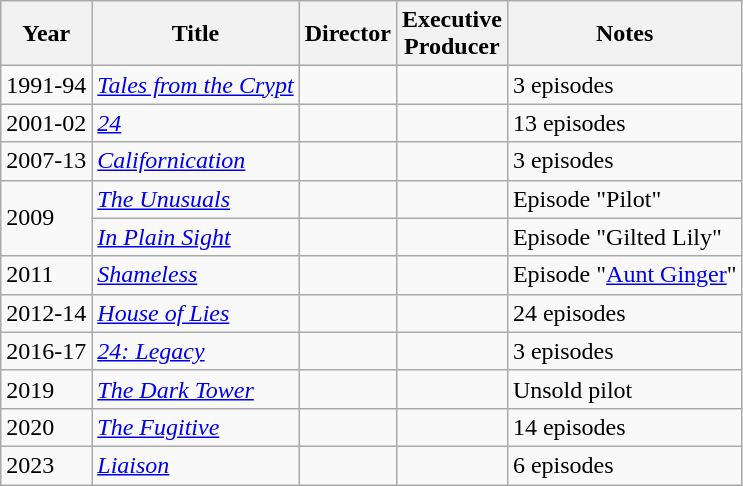<table class="wikitable">
<tr>
<th>Year</th>
<th>Title</th>
<th>Director</th>
<th>Executive<br>Producer</th>
<th>Notes</th>
</tr>
<tr>
<td>1991-94</td>
<td><em><a href='#'>Tales from the Crypt</a></em></td>
<td></td>
<td></td>
<td>3 episodes</td>
</tr>
<tr>
<td>2001-02</td>
<td><em><a href='#'>24</a></em></td>
<td></td>
<td></td>
<td>13 episodes</td>
</tr>
<tr>
<td>2007-13</td>
<td><em><a href='#'>Californication</a></em></td>
<td></td>
<td></td>
<td>3 episodes</td>
</tr>
<tr>
<td rowspan=2>2009</td>
<td><em><a href='#'>The Unusuals</a></em></td>
<td></td>
<td></td>
<td>Episode "Pilot"</td>
</tr>
<tr>
<td><em><a href='#'>In Plain Sight</a></em></td>
<td></td>
<td></td>
<td>Episode "Gilted Lily"</td>
</tr>
<tr>
<td>2011</td>
<td><em><a href='#'>Shameless</a></em></td>
<td></td>
<td></td>
<td>Episode "<a href='#'>Aunt Ginger</a>"</td>
</tr>
<tr>
<td>2012-14</td>
<td><em><a href='#'>House of Lies</a></em></td>
<td></td>
<td></td>
<td>24 episodes</td>
</tr>
<tr>
<td>2016-17</td>
<td><em><a href='#'>24: Legacy</a></em></td>
<td></td>
<td></td>
<td>3 episodes</td>
</tr>
<tr>
<td>2019</td>
<td><em><a href='#'>The Dark Tower</a></em></td>
<td></td>
<td></td>
<td>Unsold pilot</td>
</tr>
<tr>
<td>2020</td>
<td><em><a href='#'>The Fugitive</a></em></td>
<td></td>
<td></td>
<td>14 episodes</td>
</tr>
<tr>
<td>2023</td>
<td><em><a href='#'>Liaison</a></em></td>
<td></td>
<td></td>
<td>6 episodes</td>
</tr>
</table>
